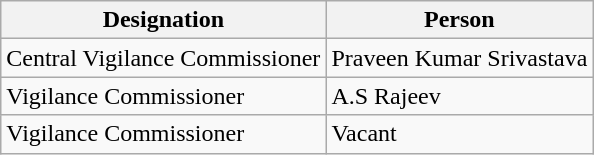<table class="wikitable plainrowheaders">
<tr>
<th>Designation</th>
<th>Person</th>
</tr>
<tr>
<td>Central Vigilance Commissioner</td>
<td>Praveen Kumar Srivastava</td>
</tr>
<tr>
<td rowspan=1>Vigilance Commissioner</td>
<td>A.S Rajeev</td>
</tr>
<tr>
<td>Vigilance Commissioner</td>
<td>Vacant</td>
</tr>
</table>
